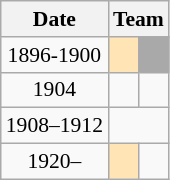<table class="wikitable" style="text-align:center; font-size:90%;">
<tr>
<th>Date</th>
<th colspan=2>Team</th>
</tr>
<tr>
<td>1896-1900</td>
<td style= "background:moccasin"></td>
<td style="background:darkgray"></td>
</tr>
<tr>
<td>1904</td>
<td style= “background:moccasin”></td>
</tr>
<tr>
<td>1908–1912</td>
<td colspan=2></td>
</tr>
<tr>
<td>1920–</td>
<td style= "background:moccasin"></td>
<td></td>
</tr>
</table>
